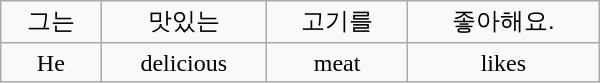<table class="wikitable" style="text-align:center;width:400px" border="1">
<tr>
<td>그는</td>
<td>맛있는</td>
<td>고기를</td>
<td>좋아해요.</td>
</tr>
<tr>
<td>He</td>
<td>delicious</td>
<td>meat</td>
<td>likes</td>
</tr>
</table>
